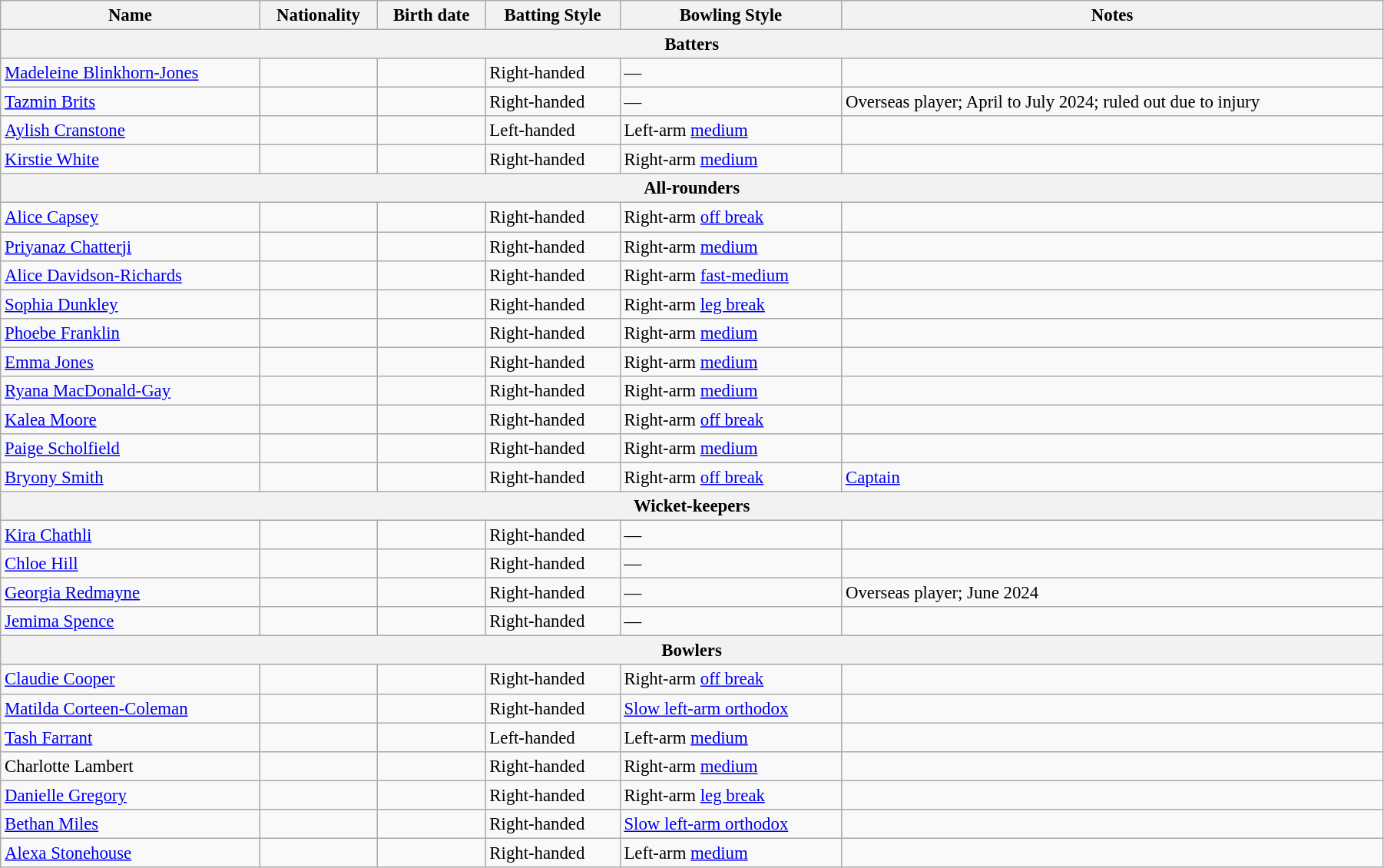<table class="wikitable"  style="font-size:95%; width:95%;">
<tr>
<th>Name</th>
<th>Nationality</th>
<th>Birth date</th>
<th>Batting Style</th>
<th>Bowling Style</th>
<th>Notes</th>
</tr>
<tr>
<th colspan="7">Batters</th>
</tr>
<tr>
<td><a href='#'>Madeleine Blinkhorn-Jones</a></td>
<td></td>
<td></td>
<td>Right-handed</td>
<td>—</td>
<td></td>
</tr>
<tr>
<td><a href='#'>Tazmin Brits</a></td>
<td></td>
<td></td>
<td>Right-handed</td>
<td>—</td>
<td>Overseas player; April to July 2024; ruled out due to injury</td>
</tr>
<tr>
<td><a href='#'>Aylish Cranstone</a></td>
<td></td>
<td></td>
<td>Left-handed</td>
<td>Left-arm <a href='#'>medium</a></td>
<td></td>
</tr>
<tr>
<td><a href='#'>Kirstie White</a></td>
<td></td>
<td></td>
<td>Right-handed</td>
<td>Right-arm <a href='#'>medium</a></td>
<td></td>
</tr>
<tr>
<th colspan="7">All-rounders</th>
</tr>
<tr>
<td><a href='#'>Alice Capsey</a></td>
<td></td>
<td></td>
<td>Right-handed</td>
<td>Right-arm <a href='#'>off break</a></td>
<td></td>
</tr>
<tr>
<td><a href='#'>Priyanaz Chatterji</a></td>
<td></td>
<td></td>
<td>Right-handed</td>
<td>Right-arm <a href='#'>medium</a></td>
<td></td>
</tr>
<tr>
<td><a href='#'>Alice Davidson-Richards</a></td>
<td></td>
<td></td>
<td>Right-handed</td>
<td>Right-arm <a href='#'>fast-medium</a></td>
<td></td>
</tr>
<tr>
<td><a href='#'>Sophia Dunkley</a></td>
<td></td>
<td></td>
<td>Right-handed</td>
<td>Right-arm <a href='#'>leg break</a></td>
<td></td>
</tr>
<tr>
<td><a href='#'>Phoebe Franklin</a></td>
<td></td>
<td></td>
<td>Right-handed</td>
<td>Right-arm <a href='#'>medium</a></td>
<td></td>
</tr>
<tr>
<td><a href='#'>Emma Jones</a></td>
<td></td>
<td></td>
<td>Right-handed</td>
<td>Right-arm <a href='#'>medium</a></td>
<td></td>
</tr>
<tr>
<td><a href='#'>Ryana MacDonald-Gay</a></td>
<td></td>
<td></td>
<td>Right-handed</td>
<td>Right-arm <a href='#'>medium</a></td>
<td></td>
</tr>
<tr>
<td><a href='#'>Kalea Moore</a></td>
<td></td>
<td></td>
<td>Right-handed</td>
<td>Right-arm <a href='#'>off break</a></td>
<td></td>
</tr>
<tr>
<td><a href='#'>Paige Scholfield</a></td>
<td></td>
<td></td>
<td>Right-handed</td>
<td>Right-arm <a href='#'>medium</a></td>
<td></td>
</tr>
<tr>
<td><a href='#'>Bryony Smith</a></td>
<td></td>
<td></td>
<td>Right-handed</td>
<td>Right-arm <a href='#'>off break</a></td>
<td><a href='#'>Captain</a></td>
</tr>
<tr>
<th colspan="7">Wicket-keepers</th>
</tr>
<tr>
<td><a href='#'>Kira Chathli</a></td>
<td></td>
<td></td>
<td>Right-handed</td>
<td>—</td>
<td></td>
</tr>
<tr>
<td><a href='#'>Chloe Hill</a></td>
<td></td>
<td></td>
<td>Right-handed</td>
<td>—</td>
<td></td>
</tr>
<tr>
<td><a href='#'>Georgia Redmayne</a></td>
<td></td>
<td></td>
<td>Right-handed</td>
<td>—</td>
<td>Overseas player; June 2024</td>
</tr>
<tr>
<td><a href='#'>Jemima Spence</a></td>
<td></td>
<td></td>
<td>Right-handed</td>
<td>—</td>
<td></td>
</tr>
<tr>
<th colspan="7">Bowlers</th>
</tr>
<tr>
<td><a href='#'>Claudie Cooper</a></td>
<td></td>
<td></td>
<td>Right-handed</td>
<td>Right-arm <a href='#'>off break</a></td>
<td></td>
</tr>
<tr>
<td><a href='#'>Matilda Corteen-Coleman</a></td>
<td></td>
<td></td>
<td>Right-handed</td>
<td><a href='#'>Slow left-arm orthodox</a></td>
<td></td>
</tr>
<tr>
<td><a href='#'>Tash Farrant</a></td>
<td></td>
<td></td>
<td>Left-handed</td>
<td>Left-arm <a href='#'>medium</a></td>
<td></td>
</tr>
<tr>
<td>Charlotte Lambert</td>
<td></td>
<td></td>
<td>Right-handed</td>
<td>Right-arm <a href='#'>medium</a></td>
<td></td>
</tr>
<tr>
<td><a href='#'>Danielle Gregory</a></td>
<td></td>
<td></td>
<td>Right-handed</td>
<td>Right-arm <a href='#'>leg break</a></td>
<td></td>
</tr>
<tr>
<td><a href='#'>Bethan Miles</a></td>
<td></td>
<td></td>
<td>Right-handed</td>
<td><a href='#'>Slow left-arm orthodox</a></td>
<td></td>
</tr>
<tr>
<td><a href='#'>Alexa Stonehouse</a></td>
<td></td>
<td></td>
<td>Right-handed</td>
<td>Left-arm <a href='#'>medium</a></td>
<td></td>
</tr>
</table>
